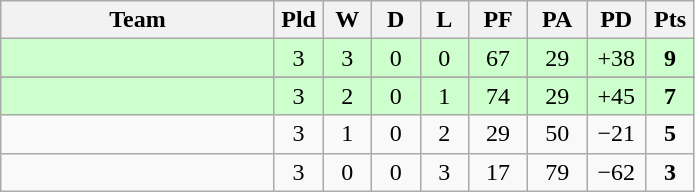<table class="wikitable" style="text-align:center;">
<tr>
<th width=175>Team</th>
<th width=25 abbr="Played">Pld</th>
<th width=25 abbr="Won">W</th>
<th width=25 abbr="Drawn">D</th>
<th width=25 abbr="Lost">L</th>
<th width=32 abbr="Points for">PF</th>
<th width=32 abbr="Points against">PA</th>
<th width=32 abbr="Points difference">PD</th>
<th width=25 abbr="Points">Pts</th>
</tr>
<tr bgcolor=ccffcc>
<td align=left></td>
<td>3</td>
<td>3</td>
<td>0</td>
<td>0</td>
<td>67</td>
<td>29</td>
<td>+38</td>
<td><strong>9</strong></td>
</tr>
<tr>
</tr>
<tr bgcolor=ccffcc>
<td align=left></td>
<td>3</td>
<td>2</td>
<td>0</td>
<td>1</td>
<td>74</td>
<td>29</td>
<td>+45</td>
<td><strong>7</strong></td>
</tr>
<tr>
<td align=left></td>
<td>3</td>
<td>1</td>
<td>0</td>
<td>2</td>
<td>29</td>
<td>50</td>
<td>−21</td>
<td><strong>5</strong></td>
</tr>
<tr>
<td align=left></td>
<td>3</td>
<td>0</td>
<td>0</td>
<td>3</td>
<td>17</td>
<td>79</td>
<td>−62</td>
<td><strong>3</strong></td>
</tr>
</table>
